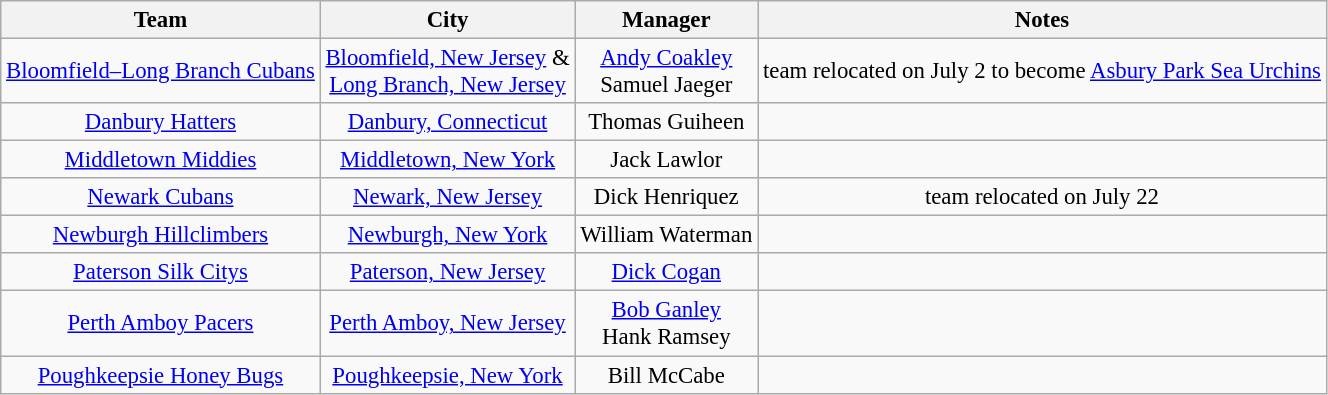<table class="wikitable" style="text-align:center; font-size: 95%;">
<tr>
<th>Team</th>
<th>City</th>
<th>Manager</th>
<th>Notes</th>
</tr>
<tr>
<td><a href='#'>Bloomfield–Long Branch Cubans</a></td>
<td><a href='#'>Bloomfield, New Jersey</a> &<br><a href='#'>Long Branch, New Jersey</a></td>
<td><a href='#'>Andy Coakley</a><br>Samuel Jaeger</td>
<td>team relocated on July 2 to become <a href='#'>Asbury Park Sea Urchins</a></td>
</tr>
<tr>
<td><a href='#'>Danbury Hatters</a></td>
<td><a href='#'>Danbury, Connecticut</a></td>
<td>Thomas Guiheen</td>
<td></td>
</tr>
<tr>
<td><a href='#'>Middletown Middies</a></td>
<td><a href='#'>Middletown, New York</a></td>
<td>Jack Lawlor</td>
<td></td>
</tr>
<tr>
<td><a href='#'>Newark Cubans</a></td>
<td><a href='#'>Newark, New Jersey</a></td>
<td>Dick Henriquez</td>
<td>team relocated on July 22</td>
</tr>
<tr>
<td><a href='#'>Newburgh Hillclimbers</a></td>
<td><a href='#'>Newburgh, New York</a></td>
<td>William Waterman</td>
<td></td>
</tr>
<tr>
<td><a href='#'>Paterson Silk Citys</a></td>
<td><a href='#'>Paterson, New Jersey</a></td>
<td><a href='#'>Dick Cogan</a></td>
<td></td>
</tr>
<tr>
<td><a href='#'>Perth Amboy Pacers</a></td>
<td><a href='#'>Perth Amboy, New Jersey</a></td>
<td><a href='#'>Bob Ganley</a><br>Hank Ramsey</td>
<td></td>
</tr>
<tr>
<td><a href='#'>Poughkeepsie Honey Bugs</a></td>
<td><a href='#'>Poughkeepsie, New York</a></td>
<td>Bill McCabe</td>
<td></td>
</tr>
</table>
